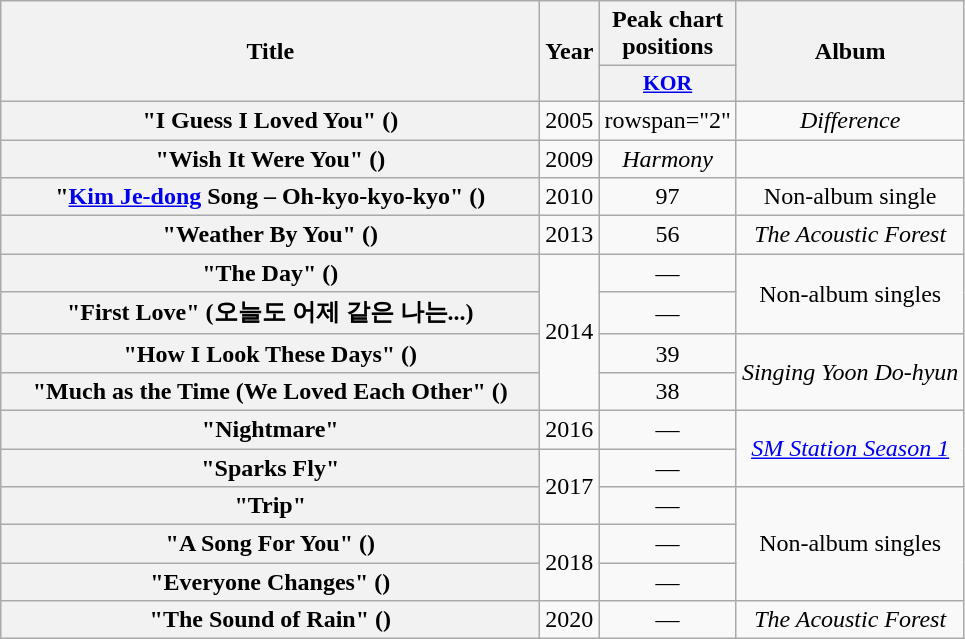<table class="wikitable plainrowheaders" style="text-align:center;">
<tr>
<th rowspan="2" scope="col" style="width:22em;">Title</th>
<th rowspan="2" scope="col">Year</th>
<th scope="col">Peak chart positions</th>
<th rowspan="2" scope="col">Album</th>
</tr>
<tr>
<th scope="col" style="width:2.5em;font-size:90%;"><a href='#'>KOR</a><br></th>
</tr>
<tr>
<th scope="row">"I Guess I Loved You" ()</th>
<td>2005</td>
<td>rowspan="2" </td>
<td><em>Difference</em></td>
</tr>
<tr>
<th scope="row">"Wish It Were You" ()</th>
<td>2009</td>
<td><em>Harmony</em></td>
</tr>
<tr>
<th scope="row">"<a href='#'>Kim Je-dong</a> Song – Oh-kyo-kyo-kyo" ()</th>
<td>2010</td>
<td>97</td>
<td>Non-album single</td>
</tr>
<tr>
<th scope="row">"Weather By You" ()</th>
<td>2013</td>
<td>56</td>
<td><em>The Acoustic Forest</em></td>
</tr>
<tr>
<th scope="row">"The Day" () </th>
<td rowspan="4">2014</td>
<td>—</td>
<td rowspan="2">Non-album singles</td>
</tr>
<tr>
<th scope="row">"First Love" (오늘도 어제 같은 나는...)</th>
<td>—</td>
</tr>
<tr>
<th scope="row">"How I Look These Days" () </th>
<td>39</td>
<td rowspan="2"><em>Singing Yoon Do-hyun</em></td>
</tr>
<tr>
<th scope="row">"Much as the Time (We Loved Each Other" ()</th>
<td>38</td>
</tr>
<tr>
<th scope="row">"Nightmare" </th>
<td>2016</td>
<td>—</td>
<td rowspan="2"><em><a href='#'>SM Station Season 1</a></em></td>
</tr>
<tr>
<th scope="row">"Sparks Fly"</th>
<td rowspan="2">2017</td>
<td>—</td>
</tr>
<tr>
<th scope="row">"Trip"</th>
<td>—</td>
<td rowspan="3">Non-album singles</td>
</tr>
<tr>
<th scope="row">"A Song For You" ()</th>
<td rowspan="2">2018</td>
<td>—</td>
</tr>
<tr>
<th scope="row">"Everyone Changes" () </th>
<td>—</td>
</tr>
<tr>
<th scope="row">"The Sound of Rain" ()</th>
<td>2020</td>
<td>—</td>
<td><em>The Acoustic Forest</em></td>
</tr>
</table>
